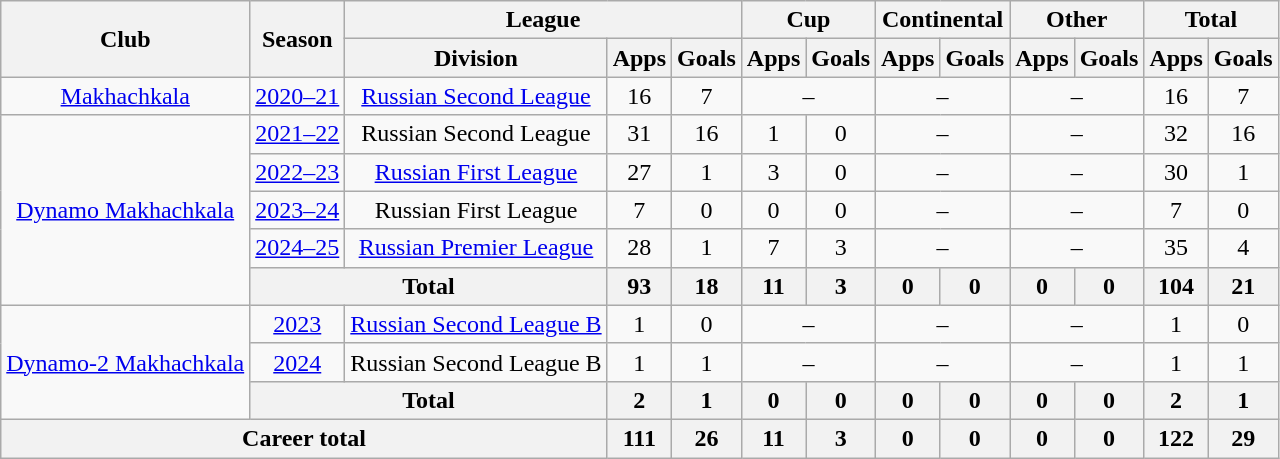<table class="wikitable" style="text-align: center;">
<tr>
<th rowspan=2>Club</th>
<th rowspan=2>Season</th>
<th colspan=3>League</th>
<th colspan=2>Cup</th>
<th colspan=2>Continental</th>
<th colspan=2>Other</th>
<th colspan=2>Total</th>
</tr>
<tr>
<th>Division</th>
<th>Apps</th>
<th>Goals</th>
<th>Apps</th>
<th>Goals</th>
<th>Apps</th>
<th>Goals</th>
<th>Apps</th>
<th>Goals</th>
<th>Apps</th>
<th>Goals</th>
</tr>
<tr>
<td><a href='#'>Makhachkala</a></td>
<td><a href='#'>2020–21</a></td>
<td><a href='#'>Russian Second League</a></td>
<td>16</td>
<td>7</td>
<td colspan=2>–</td>
<td colspan=2>–</td>
<td colspan=2>–</td>
<td>16</td>
<td>7</td>
</tr>
<tr>
<td rowspan="5"><a href='#'>Dynamo Makhachkala</a></td>
<td><a href='#'>2021–22</a></td>
<td>Russian Second League</td>
<td>31</td>
<td>16</td>
<td>1</td>
<td>0</td>
<td colspan=2>–</td>
<td colspan=2>–</td>
<td>32</td>
<td>16</td>
</tr>
<tr>
<td><a href='#'>2022–23</a></td>
<td><a href='#'>Russian First League</a></td>
<td>27</td>
<td>1</td>
<td>3</td>
<td>0</td>
<td colspan=2>–</td>
<td colspan=2>–</td>
<td>30</td>
<td>1</td>
</tr>
<tr>
<td><a href='#'>2023–24</a></td>
<td>Russian First League</td>
<td>7</td>
<td>0</td>
<td>0</td>
<td>0</td>
<td colspan=2>–</td>
<td colspan=2>–</td>
<td>7</td>
<td>0</td>
</tr>
<tr>
<td><a href='#'>2024–25</a></td>
<td><a href='#'>Russian Premier League</a></td>
<td>28</td>
<td>1</td>
<td>7</td>
<td>3</td>
<td colspan=2>–</td>
<td colspan=2>–</td>
<td>35</td>
<td>4</td>
</tr>
<tr>
<th colspan=2>Total</th>
<th>93</th>
<th>18</th>
<th>11</th>
<th>3</th>
<th>0</th>
<th>0</th>
<th>0</th>
<th>0</th>
<th>104</th>
<th>21</th>
</tr>
<tr>
<td rowspan="3"><a href='#'>Dynamo-2 Makhachkala</a></td>
<td><a href='#'>2023</a></td>
<td><a href='#'>Russian Second League B</a></td>
<td>1</td>
<td>0</td>
<td colspan=2>–</td>
<td colspan=2>–</td>
<td colspan=2>–</td>
<td>1</td>
<td>0</td>
</tr>
<tr>
<td><a href='#'>2024</a></td>
<td>Russian Second League B</td>
<td>1</td>
<td>1</td>
<td colspan=2>–</td>
<td colspan=2>–</td>
<td colspan=2>–</td>
<td>1</td>
<td>1</td>
</tr>
<tr>
<th colspan=2>Total</th>
<th>2</th>
<th>1</th>
<th>0</th>
<th>0</th>
<th>0</th>
<th>0</th>
<th>0</th>
<th>0</th>
<th>2</th>
<th>1</th>
</tr>
<tr>
<th colspan=3>Career total</th>
<th>111</th>
<th>26</th>
<th>11</th>
<th>3</th>
<th>0</th>
<th>0</th>
<th>0</th>
<th>0</th>
<th>122</th>
<th>29</th>
</tr>
</table>
